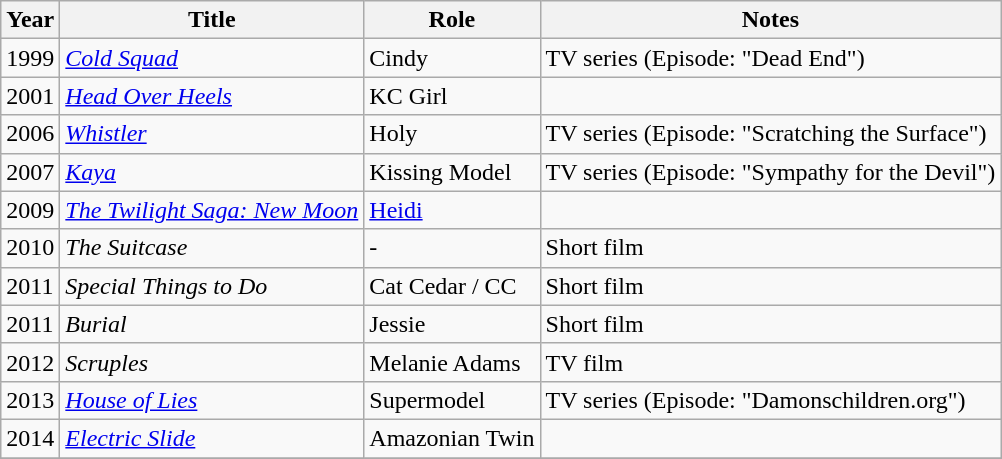<table class="wikitable sortable">
<tr>
<th>Year</th>
<th>Title</th>
<th>Role</th>
<th class="unsortable">Notes</th>
</tr>
<tr>
<td>1999</td>
<td><em><a href='#'>Cold Squad</a></em></td>
<td>Cindy</td>
<td>TV series (Episode: "Dead End")</td>
</tr>
<tr>
<td>2001</td>
<td><em><a href='#'>Head Over Heels</a></em></td>
<td>KC Girl</td>
<td></td>
</tr>
<tr>
<td>2006</td>
<td><em><a href='#'>Whistler</a></em></td>
<td>Holy</td>
<td>TV series (Episode: "Scratching the Surface")</td>
</tr>
<tr>
<td>2007</td>
<td><em><a href='#'>Kaya</a></em></td>
<td>Kissing Model</td>
<td>TV series (Episode: "Sympathy for the Devil")</td>
</tr>
<tr>
<td>2009</td>
<td data-sort-value="Twilight Saga: New Moon, The"><em><a href='#'>The Twilight Saga: New Moon</a></em></td>
<td><a href='#'>Heidi</a></td>
<td></td>
</tr>
<tr>
<td>2010</td>
<td data-sort-value="Suitcase, The"><em>The Suitcase</em></td>
<td>-</td>
<td>Short film</td>
</tr>
<tr>
<td>2011</td>
<td><em>Special Things to Do</em></td>
<td>Cat Cedar / CC</td>
<td>Short film</td>
</tr>
<tr>
<td>2011</td>
<td><em>Burial</em></td>
<td>Jessie</td>
<td>Short film</td>
</tr>
<tr>
<td>2012</td>
<td><em>Scruples</em></td>
<td>Melanie Adams</td>
<td>TV film</td>
</tr>
<tr>
<td>2013</td>
<td><em><a href='#'>House of Lies</a></em></td>
<td>Supermodel</td>
<td>TV series (Episode: "Damonschildren.org")</td>
</tr>
<tr>
<td>2014</td>
<td><em><a href='#'>Electric Slide</a></em></td>
<td>Amazonian Twin</td>
<td></td>
</tr>
<tr>
</tr>
</table>
